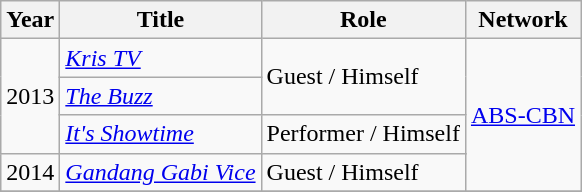<table class="wikitable">
<tr>
<th>Year</th>
<th>Title</th>
<th>Role</th>
<th>Network</th>
</tr>
<tr>
<td rowspan="4">2013</td>
<td><em><a href='#'>Kris TV</a></em></td>
<td rowspan="2">Guest / Himself</td>
<td rowspan="5"><a href='#'>ABS-CBN</a></td>
</tr>
<tr>
<td><em><a href='#'>The Buzz</a></em></td>
</tr>
<tr>
<td><em><a href='#'>It's Showtime</a></em></td>
<td>Performer / Himself</td>
</tr>
<tr>
<td rowspan="2"><em><a href='#'>Gandang Gabi Vice</a></em></td>
<td rowspan="2">Guest / Himself</td>
</tr>
<tr>
<td>2014</td>
</tr>
<tr>
</tr>
</table>
